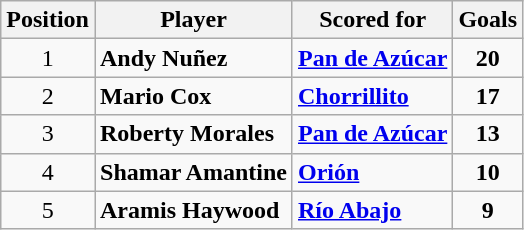<table class="wikitable" style="text-align: center;">
<tr>
<th>Position</th>
<th>Player</th>
<th>Scored for</th>
<th>Goals</th>
</tr>
<tr>
<td>1</td>
<td align="left"> <strong>Andy Nuñez</strong></td>
<td align="left"><strong><a href='#'>Pan de Azúcar</a></strong></td>
<td><strong>20</strong></td>
</tr>
<tr>
<td>2</td>
<td align="left"> <strong>Mario Cox</strong></td>
<td align="left"><strong><a href='#'>Chorrillito</a></strong></td>
<td><strong>17</strong></td>
</tr>
<tr>
<td>3</td>
<td align="left"> <strong>Roberty Morales</strong></td>
<td align="left"><strong><a href='#'>Pan de Azúcar</a></strong></td>
<td><strong>13</strong></td>
</tr>
<tr>
<td>4</td>
<td align="left"><strong>Shamar Amantine</strong></td>
<td align="left"><strong><a href='#'>Orión</a></strong></td>
<td><strong>10</strong></td>
</tr>
<tr>
<td>5</td>
<td align="left"> <strong>Aramis Haywood</strong></td>
<td align="left"><strong><a href='#'>Río Abajo</a></strong></td>
<td><strong>9</strong></td>
</tr>
</table>
